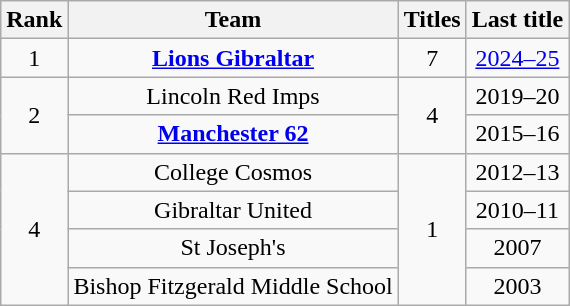<table class="wikitable" style="text-align:center;">
<tr>
<th>Rank</th>
<th>Team</th>
<th>Titles</th>
<th>Last title</th>
</tr>
<tr>
<td rowspan=1>1</td>
<td><strong><a href='#'>Lions Gibraltar</a></strong></td>
<td rowspan=1>7</td>
<td><a href='#'>2024–25</a></td>
</tr>
<tr>
<td rowspan=2>2</td>
<td>Lincoln Red Imps</td>
<td rowspan=2>4</td>
<td>2019–20</td>
</tr>
<tr>
<td><strong><a href='#'>Manchester 62</a></strong></td>
<td>2015–16</td>
</tr>
<tr>
<td rowspan=4>4</td>
<td>College Cosmos</td>
<td rowspan=4>1</td>
<td>2012–13</td>
</tr>
<tr>
<td>Gibraltar United</td>
<td>2010–11</td>
</tr>
<tr>
<td>St Joseph's</td>
<td>2007</td>
</tr>
<tr>
<td>Bishop Fitzgerald Middle School</td>
<td>2003</td>
</tr>
</table>
